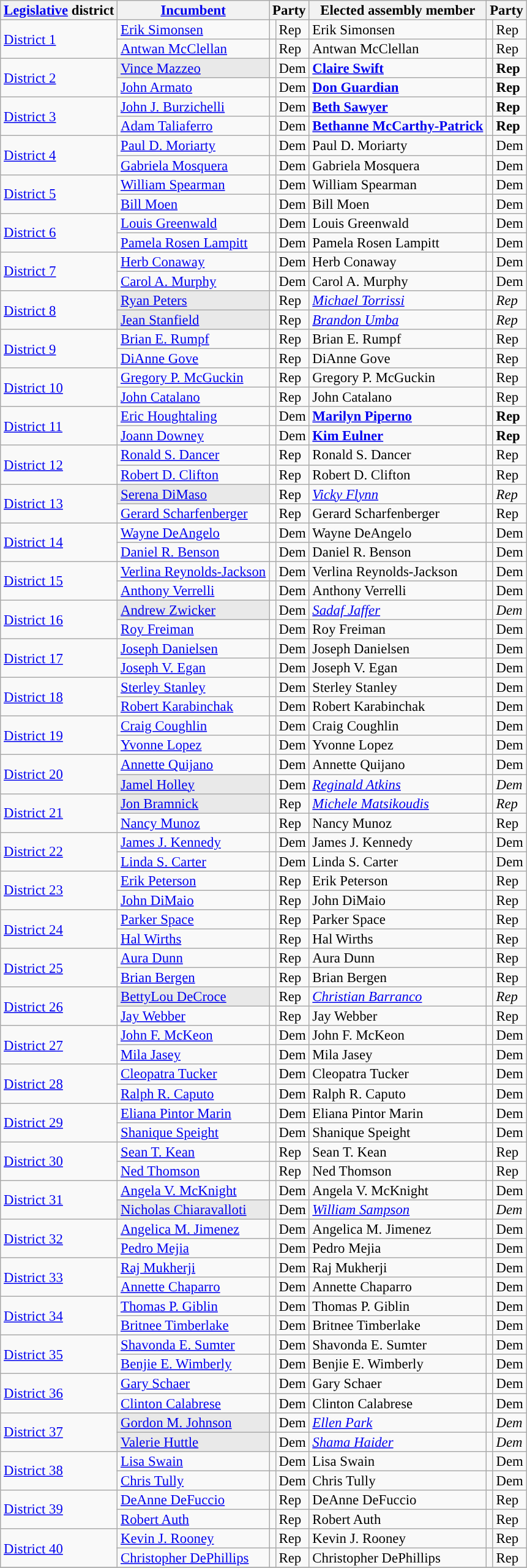<table class="sortable wikitable" style="font-size:95%;line-height:14px;">
<tr>
<th colspan="1" class="sortable"><a href='#'>Legislative</a> district</th>
<th class="unsortable"><a href='#'>Incumbent</a></th>
<th colspan="2">Party</th>
<th class="unsortable">Elected assembly member</th>
<th colspan="2">Party</th>
</tr>
<tr>
<td rowspan="2"><a href='#'>District 1</a></td>
<td><a href='#'>Erik Simonsen</a></td>
<td style="background:"></td>
<td>Rep</td>
<td>Erik Simonsen</td>
<td style="background:"></td>
<td>Rep</td>
</tr>
<tr>
<td><a href='#'>Antwan McClellan</a></td>
<td style="background:"></td>
<td>Rep</td>
<td>Antwan McClellan</td>
<td style="background:"></td>
<td>Rep</td>
</tr>
<tr>
<td rowspan="2"><a href='#'>District 2</a></td>
<td style="background:#E9E9E9;"><a href='#'>Vince Mazzeo</a></td>
<td style="background:"></td>
<td>Dem</td>
<td><strong><a href='#'>Claire Swift</a></strong></td>
<td style="background:"></td>
<td><strong>Rep</strong></td>
</tr>
<tr>
<td><a href='#'>John Armato</a></td>
<td style="background:"></td>
<td>Dem</td>
<td><strong><a href='#'>Don Guardian</a></strong></td>
<td style="background:"></td>
<td><strong>Rep</strong></td>
</tr>
<tr>
<td rowspan="2"><a href='#'>District 3</a></td>
<td><a href='#'>John J. Burzichelli</a></td>
<td style="background:"></td>
<td>Dem</td>
<td><strong><a href='#'>Beth Sawyer</a></strong></td>
<td style="background:"></td>
<td><strong>Rep</strong></td>
</tr>
<tr>
<td><a href='#'>Adam Taliaferro</a></td>
<td style="background:"></td>
<td>Dem</td>
<td><strong><a href='#'>Bethanne McCarthy-Patrick</a></strong></td>
<td style="background:"></td>
<td><strong>Rep</strong></td>
</tr>
<tr>
<td rowspan="2"><a href='#'>District 4</a></td>
<td><a href='#'>Paul D. Moriarty</a></td>
<td style="background:"></td>
<td>Dem</td>
<td>Paul D. Moriarty</td>
<td style="background:"></td>
<td>Dem</td>
</tr>
<tr>
<td><a href='#'>Gabriela Mosquera</a></td>
<td style="background:"></td>
<td>Dem</td>
<td>Gabriela Mosquera</td>
<td style="background:"></td>
<td>Dem</td>
</tr>
<tr>
<td rowspan="2"><a href='#'>District 5</a></td>
<td><a href='#'>William Spearman</a></td>
<td style="background:"></td>
<td>Dem</td>
<td>William Spearman</td>
<td style="background:"></td>
<td>Dem</td>
</tr>
<tr>
<td><a href='#'>Bill Moen</a></td>
<td style="background:"></td>
<td>Dem</td>
<td>Bill Moen</td>
<td style="background:"></td>
<td>Dem</td>
</tr>
<tr>
<td rowspan="2"><a href='#'>District 6</a></td>
<td><a href='#'>Louis Greenwald</a></td>
<td style="background:"></td>
<td>Dem</td>
<td>Louis Greenwald</td>
<td style="background:"></td>
<td>Dem</td>
</tr>
<tr>
<td><a href='#'>Pamela Rosen Lampitt</a></td>
<td style="background:"></td>
<td>Dem</td>
<td>Pamela Rosen Lampitt</td>
<td style="background:"></td>
<td>Dem</td>
</tr>
<tr>
<td rowspan="2"><a href='#'>District 7</a></td>
<td><a href='#'>Herb Conaway</a></td>
<td style="background:"></td>
<td>Dem</td>
<td>Herb Conaway</td>
<td style="background:"></td>
<td>Dem</td>
</tr>
<tr>
<td><a href='#'>Carol A. Murphy</a></td>
<td style="background:"></td>
<td>Dem</td>
<td>Carol A. Murphy</td>
<td style="background:"></td>
<td>Dem</td>
</tr>
<tr>
<td rowspan="2"><a href='#'>District 8</a></td>
<td style="background:#E9E9E9;"><a href='#'>Ryan Peters</a></td>
<td style="background:"></td>
<td>Rep</td>
<td><em><a href='#'>Michael Torrissi</a></em></td>
<td style="background:"></td>
<td><em>Rep</em></td>
</tr>
<tr>
<td style="background:#E9E9E9;"><a href='#'>Jean Stanfield</a></td>
<td style="background:"></td>
<td>Rep</td>
<td><em><a href='#'>Brandon Umba</a></em></td>
<td style="background:"></td>
<td><em>Rep</em></td>
</tr>
<tr>
<td rowspan="2"><a href='#'>District 9</a></td>
<td><a href='#'>Brian E. Rumpf</a></td>
<td style="background:"></td>
<td>Rep</td>
<td>Brian E. Rumpf</td>
<td style="background:"></td>
<td>Rep</td>
</tr>
<tr>
<td><a href='#'>DiAnne Gove</a></td>
<td style="background:"></td>
<td>Rep</td>
<td>DiAnne Gove</td>
<td style="background:"></td>
<td>Rep</td>
</tr>
<tr>
<td rowspan="2"><a href='#'>District 10</a></td>
<td><a href='#'>Gregory P. McGuckin</a></td>
<td style="background:"></td>
<td>Rep</td>
<td>Gregory P. McGuckin</td>
<td style="background:"></td>
<td>Rep</td>
</tr>
<tr>
<td><a href='#'>John Catalano</a></td>
<td style="background:"></td>
<td>Rep</td>
<td>John Catalano</td>
<td style="background:"></td>
<td>Rep</td>
</tr>
<tr>
<td rowspan="2"><a href='#'>District 11</a></td>
<td><a href='#'>Eric Houghtaling</a></td>
<td style="background:"></td>
<td>Dem</td>
<td><strong><a href='#'>Marilyn Piperno</a></strong></td>
<td style="background:"></td>
<td><strong>Rep</strong></td>
</tr>
<tr>
<td><a href='#'>Joann Downey</a></td>
<td style="background:"></td>
<td>Dem</td>
<td><strong><a href='#'>Kim Eulner</a></strong></td>
<td style="background:"></td>
<td><strong>Rep</strong></td>
</tr>
<tr>
<td rowspan="2"><a href='#'>District 12</a></td>
<td><a href='#'>Ronald S. Dancer</a></td>
<td style="background:"></td>
<td>Rep</td>
<td>Ronald S. Dancer</td>
<td style="background:"></td>
<td>Rep</td>
</tr>
<tr>
<td><a href='#'>Robert D. Clifton</a></td>
<td style="background:"></td>
<td>Rep</td>
<td>Robert D. Clifton</td>
<td style="background:"></td>
<td>Rep</td>
</tr>
<tr>
<td rowspan="2"><a href='#'>District 13</a></td>
<td style="background:#E9E9E9;"><a href='#'>Serena DiMaso</a></td>
<td style="background:"></td>
<td>Rep</td>
<td><em><a href='#'>Vicky Flynn</a></em></td>
<td style="background:"></td>
<td><em>Rep</em></td>
</tr>
<tr>
<td><a href='#'>Gerard Scharfenberger</a></td>
<td style="background:"></td>
<td>Rep</td>
<td>Gerard Scharfenberger</td>
<td style="background:"></td>
<td>Rep</td>
</tr>
<tr>
<td rowspan="2"><a href='#'>District 14</a></td>
<td><a href='#'>Wayne DeAngelo</a></td>
<td style="background:"></td>
<td>Dem</td>
<td>Wayne DeAngelo</td>
<td style="background:"></td>
<td>Dem</td>
</tr>
<tr>
<td><a href='#'>Daniel R. Benson</a></td>
<td style="background:"></td>
<td>Dem</td>
<td>Daniel R. Benson</td>
<td style="background:"></td>
<td>Dem</td>
</tr>
<tr>
<td rowspan="2"><a href='#'>District 15</a></td>
<td><a href='#'>Verlina Reynolds-Jackson</a></td>
<td style="background:"></td>
<td>Dem</td>
<td>Verlina Reynolds-Jackson</td>
<td style="background:"></td>
<td>Dem</td>
</tr>
<tr>
<td><a href='#'>Anthony Verrelli</a></td>
<td style="background:"></td>
<td>Dem</td>
<td>Anthony Verrelli</td>
<td style="background:"></td>
<td>Dem</td>
</tr>
<tr>
<td rowspan="2"><a href='#'>District 16</a></td>
<td style="background:#E9E9E9;"><a href='#'>Andrew Zwicker</a></td>
<td style="background:"></td>
<td>Dem</td>
<td><em><a href='#'>Sadaf Jaffer</a></em></td>
<td style="background:"></td>
<td><em>Dem</em></td>
</tr>
<tr>
<td><a href='#'>Roy Freiman</a></td>
<td style="background:"></td>
<td>Dem</td>
<td>Roy Freiman</td>
<td style="background:"></td>
<td>Dem</td>
</tr>
<tr>
<td rowspan="2"><a href='#'>District 17</a></td>
<td><a href='#'>Joseph Danielsen</a></td>
<td style="background:"></td>
<td>Dem</td>
<td>Joseph Danielsen</td>
<td style="background:"></td>
<td>Dem</td>
</tr>
<tr>
<td><a href='#'>Joseph V. Egan</a></td>
<td style="background:"></td>
<td>Dem</td>
<td>Joseph V. Egan</td>
<td style="background:"></td>
<td>Dem</td>
</tr>
<tr>
<td rowspan="2"><a href='#'>District 18</a></td>
<td><a href='#'>Sterley Stanley</a></td>
<td style="background:"></td>
<td>Dem</td>
<td>Sterley Stanley</td>
<td style="background:"></td>
<td>Dem</td>
</tr>
<tr>
<td><a href='#'>Robert Karabinchak</a></td>
<td style="background:"></td>
<td>Dem</td>
<td>Robert Karabinchak</td>
<td style="background:"></td>
<td>Dem</td>
</tr>
<tr>
<td rowspan="2"><a href='#'>District 19</a></td>
<td><a href='#'>Craig Coughlin</a></td>
<td style="background:"></td>
<td>Dem</td>
<td>Craig Coughlin</td>
<td style="background:"></td>
<td>Dem</td>
</tr>
<tr>
<td><a href='#'>Yvonne Lopez</a></td>
<td style="background:"></td>
<td>Dem</td>
<td>Yvonne Lopez</td>
<td style="background:"></td>
<td>Dem</td>
</tr>
<tr>
<td rowspan="2"><a href='#'>District 20</a></td>
<td><a href='#'>Annette Quijano</a></td>
<td style="background:"></td>
<td>Dem</td>
<td>Annette Quijano</td>
<td style="background:"></td>
<td>Dem</td>
</tr>
<tr>
<td style="background:#E9E9E9;"><a href='#'>Jamel Holley</a></td>
<td style="background:"></td>
<td>Dem</td>
<td><em><a href='#'>Reginald Atkins</a></em></td>
<td style="background:"></td>
<td><em>Dem</em></td>
</tr>
<tr>
<td rowspan="2"><a href='#'>District 21</a></td>
<td style="background:#E9E9E9;"><a href='#'>Jon Bramnick</a></td>
<td style="background:"></td>
<td>Rep</td>
<td><em><a href='#'>Michele Matsikoudis</a></em></td>
<td style="background:"></td>
<td><em>Rep</em></td>
</tr>
<tr>
<td><a href='#'>Nancy Munoz</a></td>
<td style="background:"></td>
<td>Rep</td>
<td>Nancy Munoz</td>
<td style="background:"></td>
<td>Rep</td>
</tr>
<tr>
<td rowspan="2"><a href='#'>District 22</a></td>
<td><a href='#'>James J. Kennedy</a></td>
<td style="background:"></td>
<td>Dem</td>
<td>James J. Kennedy</td>
<td style="background:"></td>
<td>Dem</td>
</tr>
<tr>
<td><a href='#'>Linda S. Carter</a></td>
<td style="background:"></td>
<td>Dem</td>
<td>Linda S. Carter</td>
<td style="background:"></td>
<td>Dem</td>
</tr>
<tr>
<td rowspan="2"><a href='#'>District 23</a></td>
<td><a href='#'>Erik Peterson</a></td>
<td style="background:"></td>
<td>Rep</td>
<td>Erik Peterson</td>
<td style="background:"></td>
<td>Rep</td>
</tr>
<tr>
<td><a href='#'>John DiMaio</a></td>
<td style="background:"></td>
<td>Rep</td>
<td>John DiMaio</td>
<td style="background:"></td>
<td>Rep</td>
</tr>
<tr>
<td rowspan="2"><a href='#'>District 24</a></td>
<td><a href='#'>Parker Space</a></td>
<td style="background:"></td>
<td>Rep</td>
<td>Parker Space</td>
<td style="background:"></td>
<td>Rep</td>
</tr>
<tr>
<td><a href='#'>Hal Wirths</a></td>
<td style="background:"></td>
<td>Rep</td>
<td>Hal Wirths</td>
<td style="background:"></td>
<td>Rep</td>
</tr>
<tr>
<td rowspan="2"><a href='#'>District 25</a></td>
<td><a href='#'>Aura Dunn</a></td>
<td style="background:"></td>
<td>Rep</td>
<td>Aura Dunn</td>
<td style="background:"></td>
<td>Rep</td>
</tr>
<tr>
<td><a href='#'>Brian Bergen</a></td>
<td style="background:"></td>
<td>Rep</td>
<td>Brian Bergen</td>
<td style="background:"></td>
<td>Rep</td>
</tr>
<tr>
<td rowspan="2"><a href='#'>District 26</a></td>
<td style="background:#E9E9E9;"><a href='#'>BettyLou DeCroce</a></td>
<td style="background:"></td>
<td>Rep</td>
<td><em><a href='#'>Christian Barranco</a></em></td>
<td style="background:"></td>
<td><em>Rep</em></td>
</tr>
<tr>
<td><a href='#'>Jay Webber</a></td>
<td style="background:"></td>
<td>Rep</td>
<td>Jay Webber</td>
<td style="background:"></td>
<td>Rep</td>
</tr>
<tr>
<td rowspan="2"><a href='#'>District 27</a></td>
<td><a href='#'>John F. McKeon</a></td>
<td style="background:"></td>
<td>Dem</td>
<td>John F. McKeon</td>
<td style="background:"></td>
<td>Dem</td>
</tr>
<tr>
<td><a href='#'>Mila Jasey</a></td>
<td style="background:"></td>
<td>Dem</td>
<td>Mila Jasey</td>
<td style="background:"></td>
<td>Dem</td>
</tr>
<tr>
<td rowspan="2"><a href='#'>District 28</a></td>
<td><a href='#'>Cleopatra Tucker</a></td>
<td style="background:"></td>
<td>Dem</td>
<td>Cleopatra Tucker</td>
<td style="background:"></td>
<td>Dem</td>
</tr>
<tr>
<td><a href='#'>Ralph R. Caputo</a></td>
<td style="background:"></td>
<td>Dem</td>
<td>Ralph R. Caputo</td>
<td style="background:"></td>
<td>Dem</td>
</tr>
<tr>
<td rowspan="2"><a href='#'>District 29</a></td>
<td><a href='#'>Eliana Pintor Marin</a></td>
<td style="background:"></td>
<td>Dem</td>
<td>Eliana Pintor Marin</td>
<td style="background:"></td>
<td>Dem</td>
</tr>
<tr>
<td><a href='#'>Shanique Speight</a></td>
<td style="background:"></td>
<td>Dem</td>
<td>Shanique Speight</td>
<td style="background:"></td>
<td>Dem</td>
</tr>
<tr>
<td rowspan="2"><a href='#'>District 30</a></td>
<td><a href='#'>Sean T. Kean</a></td>
<td style="background:"></td>
<td>Rep</td>
<td>Sean T. Kean</td>
<td style="background:"></td>
<td>Rep</td>
</tr>
<tr>
<td><a href='#'>Ned Thomson</a></td>
<td style="background:"></td>
<td>Rep</td>
<td>Ned Thomson</td>
<td style="background:"></td>
<td>Rep</td>
</tr>
<tr>
<td rowspan="2"><a href='#'>District 31</a></td>
<td><a href='#'>Angela V. McKnight</a></td>
<td style="background:"></td>
<td>Dem</td>
<td>Angela V. McKnight</td>
<td style="background:"></td>
<td>Dem</td>
</tr>
<tr>
<td style="background:#E9E9E9;"><a href='#'>Nicholas Chiaravalloti</a></td>
<td style="background:"></td>
<td>Dem</td>
<td><em><a href='#'>William Sampson</a></em></td>
<td style="background:"></td>
<td><em>Dem</em></td>
</tr>
<tr>
<td rowspan="2"><a href='#'>District 32</a></td>
<td><a href='#'>Angelica M. Jimenez</a></td>
<td style="background:"></td>
<td>Dem</td>
<td>Angelica M. Jimenez</td>
<td style="background:"></td>
<td>Dem</td>
</tr>
<tr>
<td><a href='#'>Pedro Mejia</a></td>
<td style="background:"></td>
<td>Dem</td>
<td>Pedro Mejia</td>
<td style="background:"></td>
<td>Dem</td>
</tr>
<tr>
<td rowspan="2"><a href='#'>District 33</a></td>
<td><a href='#'>Raj Mukherji</a></td>
<td style="background:"></td>
<td>Dem</td>
<td>Raj Mukherji</td>
<td style="background:"></td>
<td>Dem</td>
</tr>
<tr>
<td><a href='#'>Annette Chaparro</a></td>
<td style="background:"></td>
<td>Dem</td>
<td>Annette Chaparro</td>
<td style="background:"></td>
<td>Dem</td>
</tr>
<tr>
<td rowspan="2"><a href='#'>District 34</a></td>
<td><a href='#'>Thomas P. Giblin</a></td>
<td style="background:"></td>
<td>Dem</td>
<td>Thomas P. Giblin</td>
<td style="background:"></td>
<td>Dem</td>
</tr>
<tr>
<td><a href='#'>Britnee Timberlake</a></td>
<td style="background:"></td>
<td>Dem</td>
<td>Britnee Timberlake</td>
<td style="background:"></td>
<td>Dem</td>
</tr>
<tr>
<td rowspan="2"><a href='#'>District 35</a></td>
<td><a href='#'>Shavonda E. Sumter</a></td>
<td style="background:"></td>
<td>Dem</td>
<td>Shavonda E. Sumter</td>
<td style="background:"></td>
<td>Dem</td>
</tr>
<tr>
<td><a href='#'>Benjie E. Wimberly</a></td>
<td style="background:"></td>
<td>Dem</td>
<td>Benjie E. Wimberly</td>
<td style="background:"></td>
<td>Dem</td>
</tr>
<tr>
<td rowspan="2"><a href='#'>District 36</a></td>
<td><a href='#'>Gary Schaer</a></td>
<td style="background:"></td>
<td>Dem</td>
<td>Gary Schaer</td>
<td style="background:"></td>
<td>Dem</td>
</tr>
<tr>
<td><a href='#'>Clinton Calabrese</a></td>
<td style="background:"></td>
<td>Dem</td>
<td>Clinton Calabrese</td>
<td style="background:"></td>
<td>Dem</td>
</tr>
<tr>
<td rowspan="2"><a href='#'>District 37</a></td>
<td style="background:#E9E9E9;"><a href='#'>Gordon M. Johnson</a></td>
<td style="background:"></td>
<td>Dem</td>
<td><em><a href='#'>Ellen Park</a></em></td>
<td style="background:"></td>
<td><em>Dem</em></td>
</tr>
<tr>
<td style="background:#E9E9E9;"><a href='#'>Valerie Huttle</a></td>
<td style="background:"></td>
<td>Dem</td>
<td><em><a href='#'>Shama Haider</a></em></td>
<td style="background:"></td>
<td><em>Dem</em></td>
</tr>
<tr>
<td rowspan="2"><a href='#'>District 38</a></td>
<td><a href='#'>Lisa Swain</a></td>
<td style="background:"></td>
<td>Dem</td>
<td>Lisa Swain</td>
<td style="background:"></td>
<td>Dem</td>
</tr>
<tr>
<td><a href='#'>Chris Tully</a></td>
<td style="background:"></td>
<td>Dem</td>
<td>Chris Tully</td>
<td style="background:"></td>
<td>Dem</td>
</tr>
<tr>
<td rowspan="2"><a href='#'>District 39</a></td>
<td><a href='#'>DeAnne DeFuccio</a></td>
<td style="background:"></td>
<td>Rep</td>
<td>DeAnne DeFuccio</td>
<td style="background:"></td>
<td>Rep</td>
</tr>
<tr>
<td><a href='#'>Robert Auth</a></td>
<td style="background:"></td>
<td>Rep</td>
<td>Robert Auth</td>
<td style="background:"></td>
<td>Rep</td>
</tr>
<tr>
<td rowspan="2"><a href='#'>District 40</a></td>
<td><a href='#'>Kevin J. Rooney</a></td>
<td style="background:"></td>
<td>Rep</td>
<td>Kevin J. Rooney</td>
<td style="background:"></td>
<td>Rep</td>
</tr>
<tr>
<td><a href='#'>Christopher DePhillips</a></td>
<td style="background:"></td>
<td>Rep</td>
<td>Christopher DePhillips</td>
<td style="background:"></td>
<td>Rep</td>
</tr>
<tr>
</tr>
</table>
